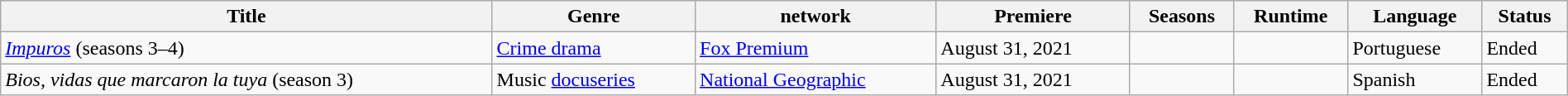<table class="wikitable sortable" style="width:100%;">
<tr>
<th>Title</th>
<th>Genre</th>
<th> network</th>
<th>Premiere</th>
<th>Seasons</th>
<th>Runtime</th>
<th>Language</th>
<th>Status</th>
</tr>
<tr>
<td><em><a href='#'>Impuros</a></em> (seasons 3–4)</td>
<td><a href='#'>Crime drama</a></td>
<td><a href='#'>Fox Premium</a></td>
<td>August 31, 2021</td>
<td></td>
<td></td>
<td>Portuguese</td>
<td>Ended</td>
</tr>
<tr>
<td><em>Bios, vidas que marcaron la tuya</em> (season 3)</td>
<td>Music <a href='#'>docuseries</a></td>
<td><a href='#'>National Geographic</a></td>
<td>August 31, 2021</td>
<td></td>
<td></td>
<td>Spanish</td>
<td>Ended<br></td>
</tr>
</table>
